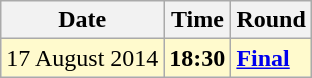<table class="wikitable">
<tr>
<th>Date</th>
<th>Time</th>
<th>Round</th>
</tr>
<tr style=background:lemonchiffon>
<td>17 August 2014</td>
<td><strong>18:30</strong></td>
<td><strong><a href='#'>Final</a></strong></td>
</tr>
</table>
